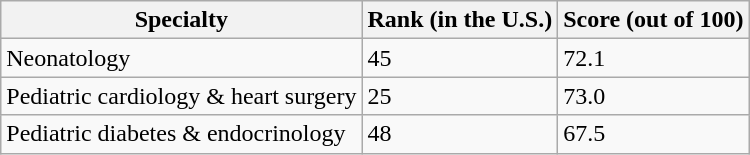<table class="wikitable">
<tr>
<th>Specialty</th>
<th>Rank (in the U.S.)</th>
<th>Score (out of 100)</th>
</tr>
<tr>
<td>Neonatology</td>
<td>45</td>
<td>72.1</td>
</tr>
<tr>
<td>Pediatric cardiology & heart surgery</td>
<td>25</td>
<td>73.0</td>
</tr>
<tr>
<td>Pediatric diabetes & endocrinology</td>
<td>48</td>
<td>67.5</td>
</tr>
</table>
